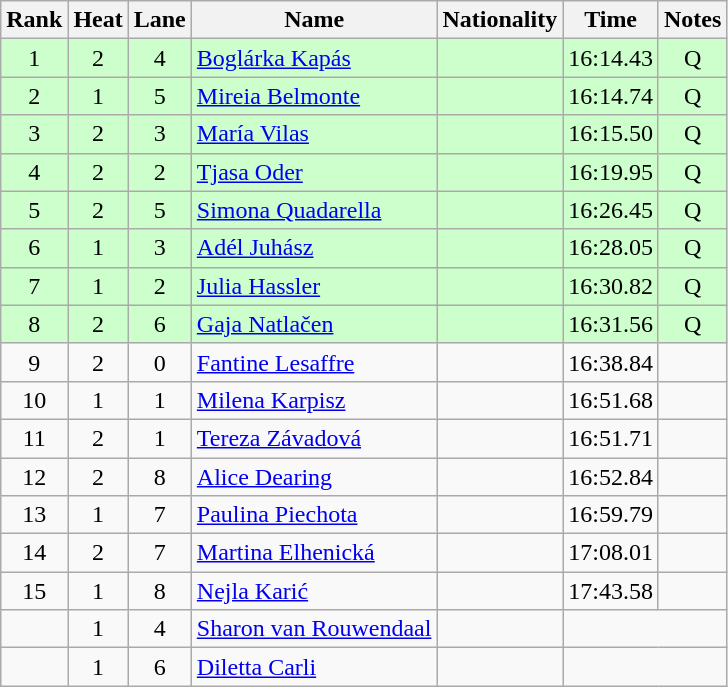<table class="wikitable sortable" style="text-align:center">
<tr>
<th>Rank</th>
<th>Heat</th>
<th>Lane</th>
<th>Name</th>
<th>Nationality</th>
<th>Time</th>
<th>Notes</th>
</tr>
<tr bgcolor=ccffcc>
<td>1</td>
<td>2</td>
<td>4</td>
<td align=left><a href='#'>Boglárka Kapás</a></td>
<td align=left></td>
<td>16:14.43</td>
<td>Q</td>
</tr>
<tr bgcolor=ccffcc>
<td>2</td>
<td>1</td>
<td>5</td>
<td align=left><a href='#'>Mireia Belmonte</a></td>
<td align=left></td>
<td>16:14.74</td>
<td>Q</td>
</tr>
<tr bgcolor=ccffcc>
<td>3</td>
<td>2</td>
<td>3</td>
<td align=left><a href='#'>María Vilas</a></td>
<td align=left></td>
<td>16:15.50</td>
<td>Q</td>
</tr>
<tr bgcolor=ccffcc>
<td>4</td>
<td>2</td>
<td>2</td>
<td align=left><a href='#'>Tjasa Oder</a></td>
<td align=left></td>
<td>16:19.95</td>
<td>Q</td>
</tr>
<tr bgcolor=ccffcc>
<td>5</td>
<td>2</td>
<td>5</td>
<td align=left><a href='#'>Simona Quadarella</a></td>
<td align=left></td>
<td>16:26.45</td>
<td>Q</td>
</tr>
<tr bgcolor=ccffcc>
<td>6</td>
<td>1</td>
<td>3</td>
<td align=left><a href='#'>Adél Juhász</a></td>
<td align=left></td>
<td>16:28.05</td>
<td>Q</td>
</tr>
<tr bgcolor=ccffcc>
<td>7</td>
<td>1</td>
<td>2</td>
<td align=left><a href='#'>Julia Hassler</a></td>
<td align=left></td>
<td>16:30.82</td>
<td>Q</td>
</tr>
<tr bgcolor=ccffcc>
<td>8</td>
<td>2</td>
<td>6</td>
<td align=left><a href='#'>Gaja Natlačen</a></td>
<td align=left></td>
<td>16:31.56</td>
<td>Q</td>
</tr>
<tr>
<td>9</td>
<td>2</td>
<td>0</td>
<td align=left><a href='#'>Fantine Lesaffre</a></td>
<td align=left></td>
<td>16:38.84</td>
<td></td>
</tr>
<tr>
<td>10</td>
<td>1</td>
<td>1</td>
<td align=left><a href='#'>Milena Karpisz</a></td>
<td align=left></td>
<td>16:51.68</td>
<td></td>
</tr>
<tr>
<td>11</td>
<td>2</td>
<td>1</td>
<td align=left><a href='#'>Tereza Závadová</a></td>
<td align=left></td>
<td>16:51.71</td>
<td></td>
</tr>
<tr>
<td>12</td>
<td>2</td>
<td>8</td>
<td align=left><a href='#'>Alice Dearing</a></td>
<td align=left></td>
<td>16:52.84</td>
<td></td>
</tr>
<tr>
<td>13</td>
<td>1</td>
<td>7</td>
<td align=left><a href='#'>Paulina Piechota</a></td>
<td align=left></td>
<td>16:59.79</td>
<td></td>
</tr>
<tr>
<td>14</td>
<td>2</td>
<td>7</td>
<td align=left><a href='#'>Martina Elhenická</a></td>
<td align=left></td>
<td>17:08.01</td>
<td></td>
</tr>
<tr>
<td>15</td>
<td>1</td>
<td>8</td>
<td align=left><a href='#'>Nejla Karić</a></td>
<td align=left></td>
<td>17:43.58</td>
<td></td>
</tr>
<tr>
<td></td>
<td>1</td>
<td>4</td>
<td align=left><a href='#'>Sharon van Rouwendaal</a></td>
<td align=left></td>
<td colspan=2></td>
</tr>
<tr>
<td></td>
<td>1</td>
<td>6</td>
<td align=left><a href='#'>Diletta Carli</a></td>
<td align=left></td>
<td colspan=2></td>
</tr>
</table>
